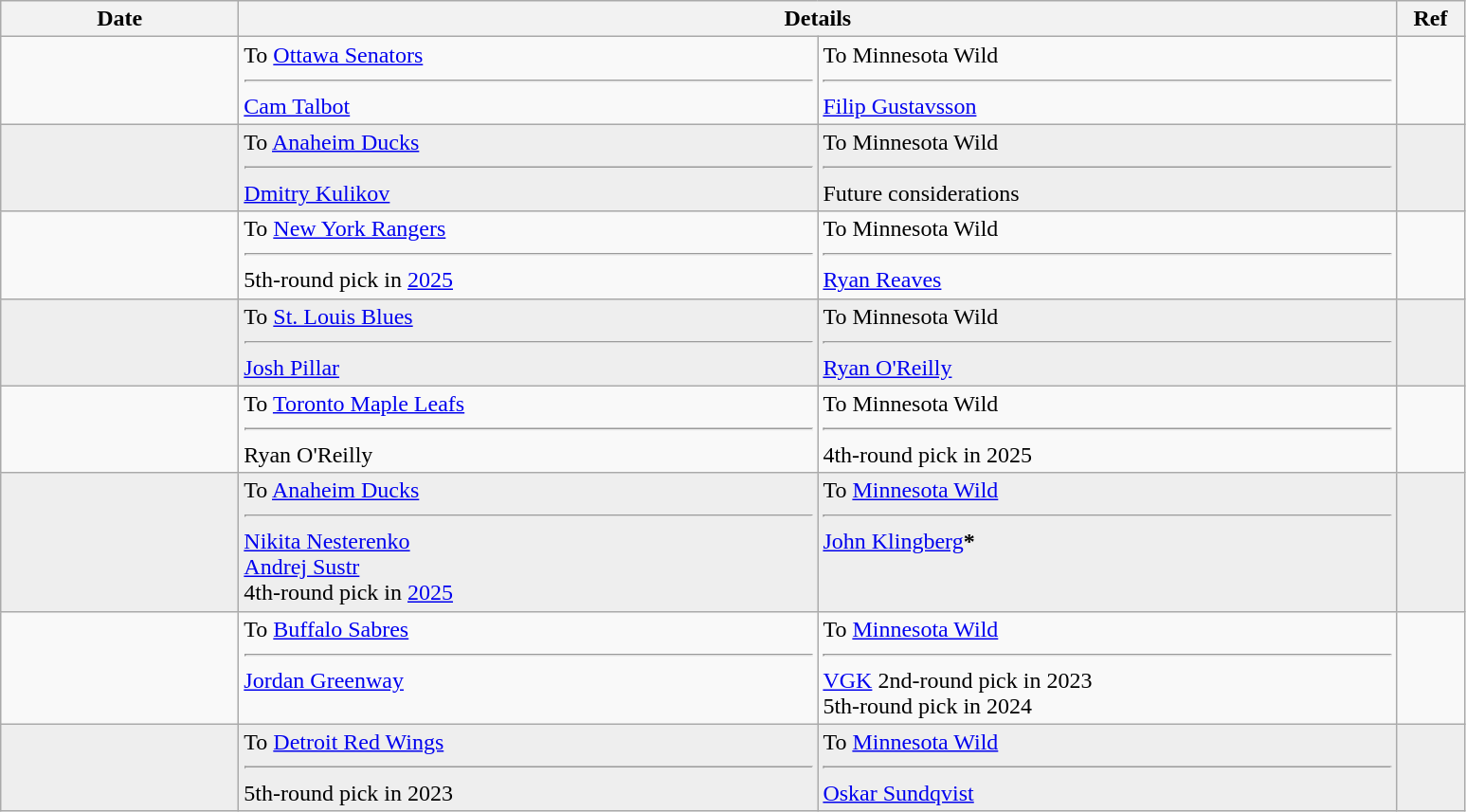<table class="wikitable">
<tr>
<th style="width: 10em;">Date</th>
<th colspan=2>Details</th>
<th style="width: 2.5em;">Ref</th>
</tr>
<tr>
<td></td>
<td style="width: 25em;" valign="top">To <a href='#'>Ottawa Senators</a><hr><a href='#'>Cam Talbot</a></td>
<td style="width: 25em;" valign="top">To Minnesota Wild<hr><a href='#'>Filip Gustavsson</a></td>
<td></td>
</tr>
<tr style="background:#eee;">
<td></td>
<td style="width: 25em;" valign="top">To <a href='#'>Anaheim Ducks</a><hr><a href='#'>Dmitry Kulikov</a></td>
<td style="width: 25em;" valign="top">To Minnesota Wild<hr>Future considerations</td>
<td></td>
</tr>
<tr>
<td></td>
<td style="width: 25em;" valign="top">To <a href='#'>New York Rangers</a><hr>5th-round pick in <a href='#'>2025</a></td>
<td style="width: 25em;" valign="top">To Minnesota Wild<hr><a href='#'>Ryan Reaves</a></td>
<td></td>
</tr>
<tr style="background:#eee;">
<td></td>
<td style="width: 25em;" valign="top">To <a href='#'>St. Louis Blues</a><hr><a href='#'>Josh Pillar</a></td>
<td style="width: 25em;" valign="top">To Minnesota Wild<hr><a href='#'>Ryan O'Reilly</a></td>
<td></td>
</tr>
<tr>
<td></td>
<td style="width: 25em;" valign="top">To <a href='#'>Toronto Maple Leafs</a><hr>Ryan O'Reilly</td>
<td style="width: 25em;" valign="top">To Minnesota Wild<hr>4th-round pick in 2025</td>
<td></td>
</tr>
<tr style="background:#eee;">
<td></td>
<td style="width: 25em;" valign="top">To <a href='#'>Anaheim Ducks</a><hr><a href='#'>Nikita Nesterenko</a><br><a href='#'>Andrej Sustr</a><br>4th-round pick in <a href='#'>2025</a></td>
<td style="width: 25em;" valign="top">To <a href='#'>Minnesota Wild</a><hr><a href='#'>John Klingberg</a><span><strong>*</strong></span></td>
<td></td>
</tr>
<tr>
<td></td>
<td style="width: 25em;" valign="top">To <a href='#'>Buffalo Sabres</a><hr><a href='#'>Jordan Greenway</a></td>
<td style="width: 25em;" valign="top">To <a href='#'>Minnesota Wild</a><hr><a href='#'>VGK</a> 2nd-round pick in 2023<br>5th-round pick in 2024</td>
<td></td>
</tr>
<tr style="background:#eee;">
<td></td>
<td style="width: 25em;" valign="top">To <a href='#'>Detroit Red Wings</a><hr>5th-round pick in 2023</td>
<td style="width: 25em;" valign="top">To <a href='#'>Minnesota Wild</a><hr><a href='#'>Oskar Sundqvist</a></td>
<td></td>
</tr>
</table>
